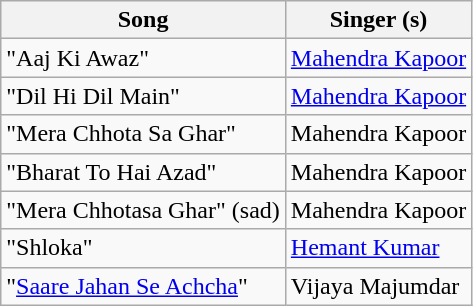<table class="wikitable">
<tr>
<th>Song</th>
<th>Singer (s)</th>
</tr>
<tr>
<td>"Aaj Ki Awaz"</td>
<td><a href='#'>Mahendra Kapoor</a></td>
</tr>
<tr>
<td>"Dil Hi Dil Main"</td>
<td><a href='#'>Mahendra Kapoor</a></td>
</tr>
<tr>
<td>"Mera Chhota Sa Ghar"</td>
<td>Mahendra Kapoor</td>
</tr>
<tr>
<td>"Bharat To Hai Azad"</td>
<td>Mahendra Kapoor</td>
</tr>
<tr>
<td>"Mera Chhotasa Ghar" (sad)</td>
<td>Mahendra Kapoor</td>
</tr>
<tr>
<td>"Shloka"</td>
<td><a href='#'>Hemant Kumar</a></td>
</tr>
<tr>
<td>"<a href='#'>Saare Jahan Se Achcha</a>"</td>
<td>Vijaya Majumdar</td>
</tr>
</table>
